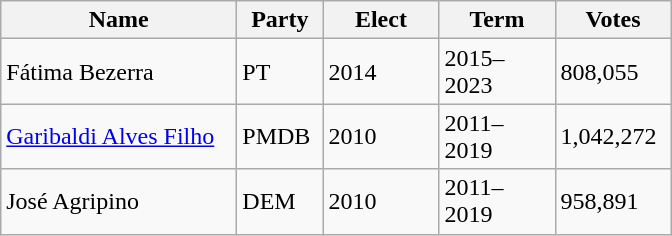<table class="wikitable sortable">
<tr>
<th style="width:150px;">Name</th>
<th style="width:50px;">Party</th>
<th style="width:70px;">Elect</th>
<th style="width:70px;">Term</th>
<th style="width:70px;">Votes</th>
</tr>
<tr>
<td>Fátima Bezerra</td>
<td>PT</td>
<td>2014</td>
<td>2015–2023</td>
<td>808,055</td>
</tr>
<tr>
<td><a href='#'>Garibaldi Alves Filho</a></td>
<td>PMDB</td>
<td>2010</td>
<td>2011–2019</td>
<td>1,042,272</td>
</tr>
<tr>
<td>José Agripino</td>
<td>DEM</td>
<td>2010</td>
<td>2011–2019</td>
<td>958,891</td>
</tr>
</table>
